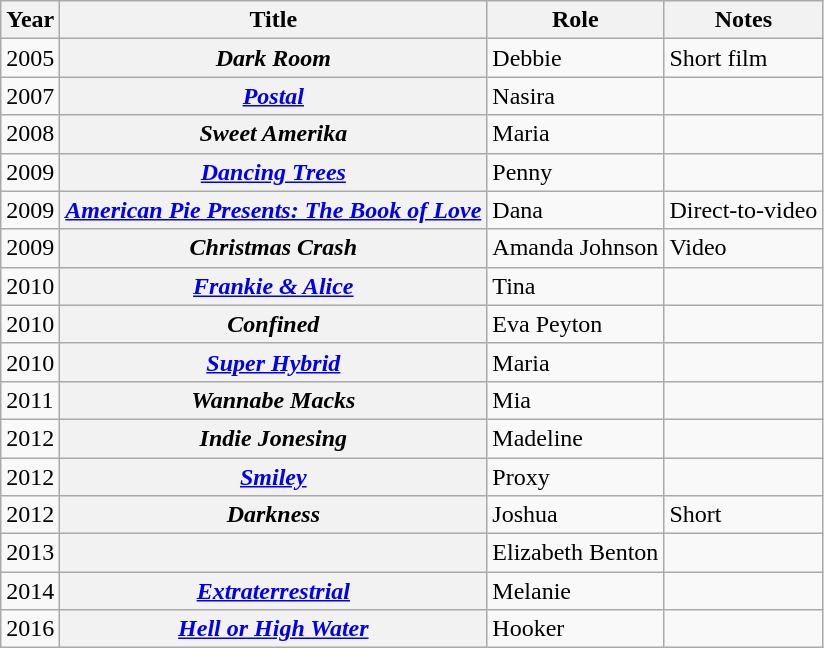<table class="wikitable sortable plainrowheaders">
<tr>
<th scope="col">Year</th>
<th scope="col">Title</th>
<th scope="col">Role</th>
<th scope="col" class="unsortable">Notes</th>
</tr>
<tr>
<td>2005</td>
<th scope="row"><em>Dark Room</em></th>
<td>Debbie</td>
<td>Short film</td>
</tr>
<tr>
<td>2007</td>
<th scope="row"><em><a href='#'>Postal</a></em></th>
<td>Nasira</td>
<td></td>
</tr>
<tr>
<td>2008</td>
<th scope="row"><em>Sweet Amerika</em></th>
<td>Maria</td>
<td></td>
</tr>
<tr>
<td>2009</td>
<th scope="row"><em><a href='#'>Dancing Trees</a></em></th>
<td>Penny</td>
<td></td>
</tr>
<tr>
<td>2009</td>
<th scope="row"><em><a href='#'>American Pie Presents: The Book of Love</a></em></th>
<td>Dana</td>
<td>Direct-to-video</td>
</tr>
<tr>
<td>2009</td>
<th scope="row"><em>Christmas Crash</em></th>
<td>Amanda Johnson</td>
<td>Video</td>
</tr>
<tr>
<td>2010</td>
<th scope="row"><em><a href='#'>Frankie & Alice</a></em></th>
<td>Tina</td>
<td></td>
</tr>
<tr>
<td>2010</td>
<th scope="row"><em>Confined</em></th>
<td>Eva Peyton</td>
<td></td>
</tr>
<tr>
<td>2010</td>
<th scope="row"><em><a href='#'>Super Hybrid</a></em></th>
<td>Maria</td>
<td></td>
</tr>
<tr>
<td>2011</td>
<th scope="row"><em>Wannabe Macks</em></th>
<td>Mia</td>
<td></td>
</tr>
<tr>
<td>2012</td>
<th scope="row"><em>Indie Jonesing</em></th>
<td>Madeline</td>
<td></td>
</tr>
<tr>
<td>2012</td>
<th scope="row"><em><a href='#'>Smiley</a></em></th>
<td>Proxy</td>
<td></td>
</tr>
<tr>
<td>2012</td>
<th scope="row"><em>Darkness</em></th>
<td>Joshua</td>
<td>Short</td>
</tr>
<tr>
<td>2013</td>
<th scope="row"><em></em></th>
<td>Elizabeth Benton</td>
<td></td>
</tr>
<tr>
<td>2014</td>
<th scope="row"><em><a href='#'>Extraterrestrial</a></em></th>
<td>Melanie</td>
<td></td>
</tr>
<tr>
<td>2016</td>
<th scope="row"><em><a href='#'>Hell or High Water</a></em></th>
<td>Hooker</td>
<td></td>
</tr>
</table>
